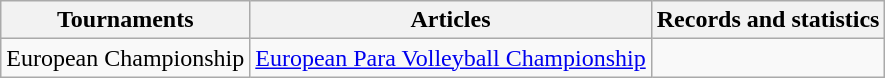<table class="wikitable">
<tr>
<th>Tournaments</th>
<th>Articles</th>
<th>Records and statistics</th>
</tr>
<tr>
<td>European Championship</td>
<td><a href='#'>European Para Volleyball Championship</a></td>
<td></td>
</tr>
</table>
